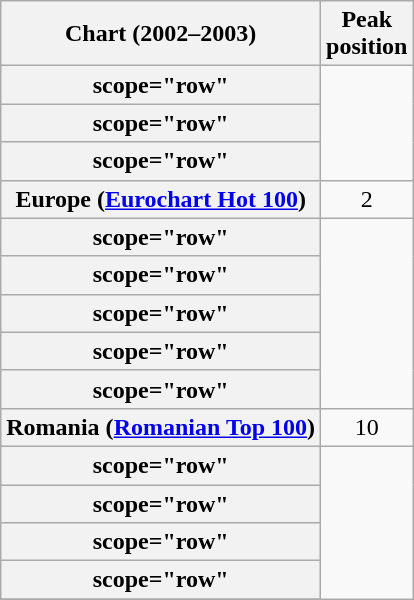<table class="wikitable sortable plainrowheaders" style="text-align:center">
<tr>
<th>Chart (2002–2003)</th>
<th>Peak<br>position</th>
</tr>
<tr>
<th>scope="row"</th>
</tr>
<tr>
<th>scope="row"</th>
</tr>
<tr>
<th>scope="row"</th>
</tr>
<tr>
<th scope="row">Europe (<a href='#'>Eurochart Hot 100</a>)</th>
<td>2</td>
</tr>
<tr>
<th>scope="row"</th>
</tr>
<tr>
<th>scope="row"</th>
</tr>
<tr>
<th>scope="row"</th>
</tr>
<tr>
<th>scope="row"</th>
</tr>
<tr>
<th>scope="row"</th>
</tr>
<tr>
<th scope="row">Romania (<a href='#'>Romanian Top 100</a>)</th>
<td>10</td>
</tr>
<tr>
<th>scope="row"</th>
</tr>
<tr>
<th>scope="row"</th>
</tr>
<tr>
<th>scope="row"</th>
</tr>
<tr>
<th>scope="row"</th>
</tr>
<tr>
</tr>
</table>
